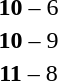<table style="text-align:center">
<tr>
<th width=200></th>
<th width=100></th>
<th width=200></th>
</tr>
<tr>
<td align=right><strong></strong></td>
<td><strong>10</strong> – 6</td>
<td align=left></td>
</tr>
<tr>
<td align=right><strong></strong></td>
<td><strong>10</strong> – 9</td>
<td align=left></td>
</tr>
<tr>
<td align=right><strong></strong></td>
<td><strong>11</strong> – 8</td>
<td align=left></td>
</tr>
</table>
